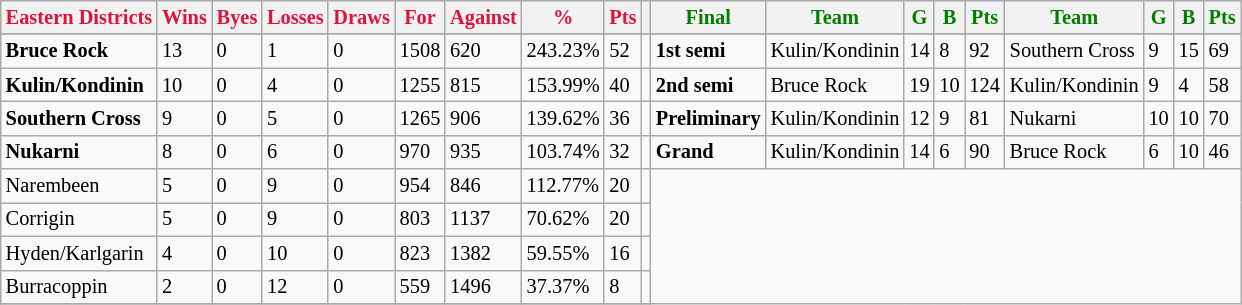<table style="font-size: 85%; text-align: left;" class="wikitable">
<tr>
<th style="color:crimson">Eastern Districts</th>
<th style="color:crimson">Wins</th>
<th style="color:crimson">Byes</th>
<th style="color:crimson">Losses</th>
<th style="color:crimson">Draws</th>
<th style="color:crimson">For</th>
<th style="color:crimson">Against</th>
<th style="color:crimson">%</th>
<th style="color:crimson">Pts</th>
<th></th>
<th style="color:green">Final</th>
<th style="color:green">Team</th>
<th style="color:green">G</th>
<th style="color:green">B</th>
<th style="color:green">Pts</th>
<th style="color:green">Team</th>
<th style="color:green">G</th>
<th style="color:green">B</th>
<th style="color:green">Pts</th>
</tr>
<tr>
</tr>
<tr>
</tr>
<tr>
<td><strong>	Bruce Rock	</strong></td>
<td>13</td>
<td>0</td>
<td>1</td>
<td>0</td>
<td>1508</td>
<td>620</td>
<td>243.23%</td>
<td>52</td>
<td></td>
<td><strong>1st semi</strong></td>
<td>Kulin/Kondinin</td>
<td>14</td>
<td>8</td>
<td>92</td>
<td>Southern Cross</td>
<td>9</td>
<td>15</td>
<td>69</td>
</tr>
<tr>
<td><strong>	Kulin/Kondinin	</strong></td>
<td>10</td>
<td>0</td>
<td>4</td>
<td>0</td>
<td>1255</td>
<td>815</td>
<td>153.99%</td>
<td>40</td>
<td></td>
<td><strong>2nd semi</strong></td>
<td>Bruce Rock</td>
<td>19</td>
<td>10</td>
<td>124</td>
<td>Kulin/Kondinin</td>
<td>9</td>
<td>4</td>
<td>58</td>
</tr>
<tr>
<td><strong>	Southern Cross	</strong></td>
<td>9</td>
<td>0</td>
<td>5</td>
<td>0</td>
<td>1265</td>
<td>906</td>
<td>139.62%</td>
<td>36</td>
<td></td>
<td><strong>Preliminary</strong></td>
<td>Kulin/Kondinin</td>
<td>12</td>
<td>9</td>
<td>81</td>
<td>Nukarni</td>
<td>10</td>
<td>10</td>
<td>70</td>
</tr>
<tr>
<td><strong>	Nukarni	</strong></td>
<td>8</td>
<td>0</td>
<td>6</td>
<td>0</td>
<td>970</td>
<td>935</td>
<td>103.74%</td>
<td>32</td>
<td></td>
<td><strong>Grand</strong></td>
<td>Kulin/Kondinin</td>
<td>14</td>
<td>6</td>
<td>90</td>
<td>Bruce Rock</td>
<td>6</td>
<td>10</td>
<td>46</td>
</tr>
<tr>
<td>Narembeen</td>
<td>5</td>
<td>0</td>
<td>9</td>
<td>0</td>
<td>954</td>
<td>846</td>
<td>112.77%</td>
<td>20</td>
<td></td>
</tr>
<tr>
<td>Corrigin</td>
<td>5</td>
<td>0</td>
<td>9</td>
<td>0</td>
<td>803</td>
<td>1137</td>
<td>70.62%</td>
<td>20</td>
<td></td>
</tr>
<tr>
<td>Hyden/Karlgarin</td>
<td>4</td>
<td>0</td>
<td>10</td>
<td>0</td>
<td>823</td>
<td>1382</td>
<td>59.55%</td>
<td>16</td>
<td></td>
</tr>
<tr>
<td>Burracoppin</td>
<td>2</td>
<td>0</td>
<td>12</td>
<td>0</td>
<td>559</td>
<td>1496</td>
<td>37.37%</td>
<td>8</td>
<td></td>
</tr>
<tr>
</tr>
</table>
